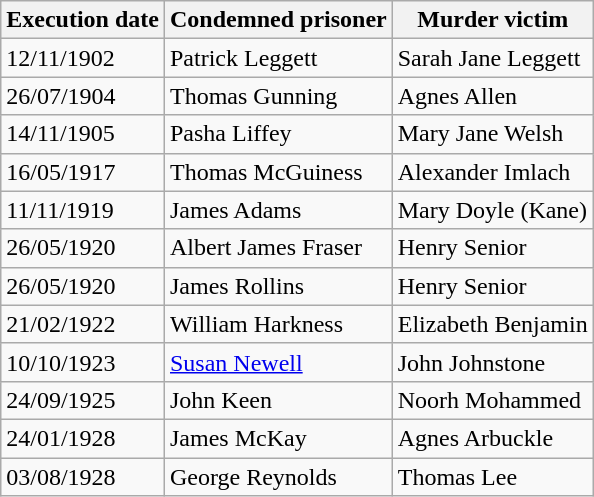<table class="wikitable">
<tr>
<th>Execution date</th>
<th>Condemned prisoner</th>
<th>Murder victim</th>
</tr>
<tr>
<td>12/11/1902</td>
<td>Patrick Leggett</td>
<td>Sarah Jane Leggett</td>
</tr>
<tr>
<td>26/07/1904</td>
<td>Thomas Gunning</td>
<td>Agnes Allen</td>
</tr>
<tr>
<td>14/11/1905</td>
<td>Pasha Liffey</td>
<td>Mary Jane Welsh</td>
</tr>
<tr>
<td>16/05/1917</td>
<td>Thomas McGuiness</td>
<td>Alexander Imlach</td>
</tr>
<tr>
<td>11/11/1919</td>
<td>James Adams</td>
<td>Mary Doyle (Kane)</td>
</tr>
<tr>
<td>26/05/1920</td>
<td>Albert James Fraser</td>
<td>Henry Senior</td>
</tr>
<tr>
<td>26/05/1920</td>
<td>James Rollins</td>
<td>Henry Senior</td>
</tr>
<tr>
<td>21/02/1922</td>
<td>William Harkness</td>
<td>Elizabeth Benjamin</td>
</tr>
<tr>
<td>10/10/1923</td>
<td><a href='#'>Susan Newell</a></td>
<td>John Johnstone</td>
</tr>
<tr>
<td>24/09/1925</td>
<td>John Keen</td>
<td>Noorh Mohammed</td>
</tr>
<tr>
<td>24/01/1928</td>
<td>James McKay</td>
<td>Agnes Arbuckle</td>
</tr>
<tr>
<td>03/08/1928</td>
<td>George Reynolds</td>
<td>Thomas Lee</td>
</tr>
</table>
